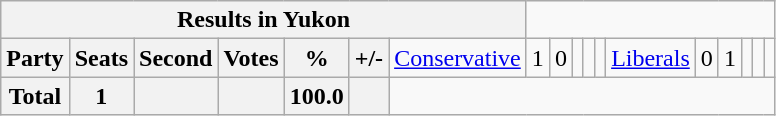<table class="wikitable">
<tr>
<th colspan=8>Results in Yukon</th>
</tr>
<tr>
<th colspan=2>Party</th>
<th>Seats</th>
<th>Second</th>
<th>Votes</th>
<th>%</th>
<th>+/-<br></th>
<td><a href='#'>Conservative</a></td>
<td align="right">1</td>
<td align="right">0</td>
<td align="right"></td>
<td align="right"></td>
<td align="right"><br></td>
<td><a href='#'>Liberals</a></td>
<td align="right">0</td>
<td align="right">1</td>
<td align="right"></td>
<td align="right"></td>
<td align="right"></td>
</tr>
<tr>
<th colspan="2">Total</th>
<th>1</th>
<th colspan="1"></th>
<th></th>
<th>100.0</th>
<th></th>
</tr>
</table>
